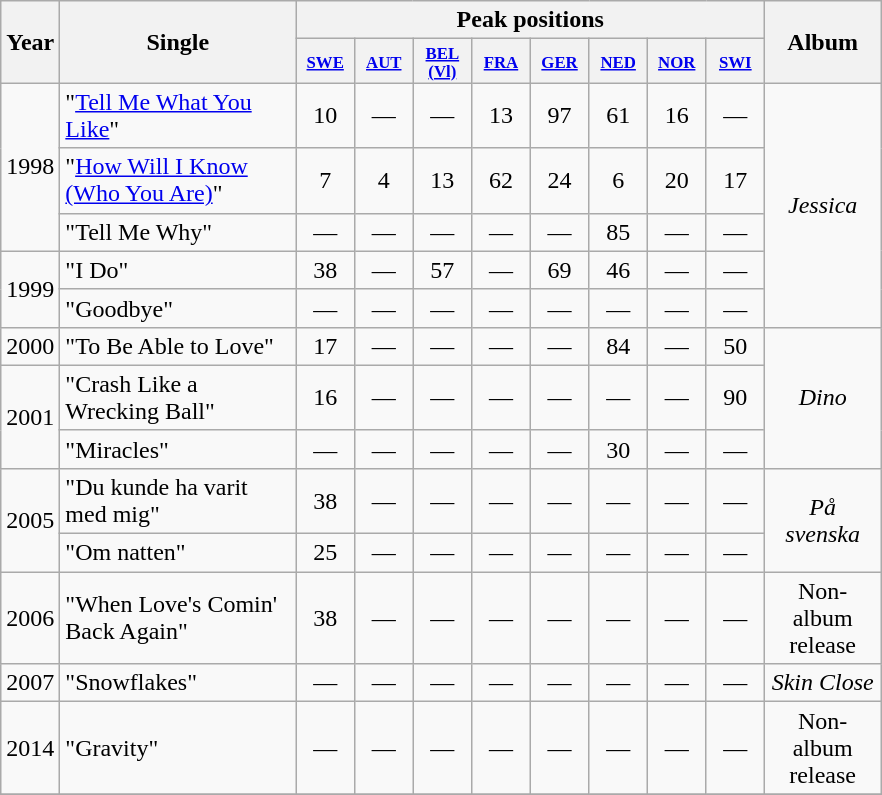<table class="wikitable">
<tr>
<th align="center" rowspan="2" width="10">Year</th>
<th align="center" rowspan="2" width="150">Single</th>
<th align="center" colspan="8" width="20">Peak positions</th>
<th align="center" rowspan="2" width="70">Album</th>
</tr>
<tr>
<th scope="col" style="width:3em;font-size:70%;"><a href='#'>SWE</a><br></th>
<th scope="col" style="width:3em;font-size:70%;"><a href='#'>AUT</a><br></th>
<th scope="col" style="width:3em;font-size:70%;"><a href='#'>BEL <br>(Vl)</a><br></th>
<th scope="col" style="width:3em;font-size:70%;"><a href='#'>FRA</a><br></th>
<th scope="col" style="width:3em;font-size:70%;"><a href='#'>GER</a><br></th>
<th scope="col" style="width:3em;font-size:70%;"><a href='#'>NED</a><br></th>
<th scope="col" style="width:3em;font-size:70%;"><a href='#'>NOR</a><br></th>
<th scope="col" style="width:3em;font-size:70%;"><a href='#'>SWI</a><br></th>
</tr>
<tr>
<td style="text-align:center;" rowspan=3>1998</td>
<td>"<a href='#'>Tell Me What You Like</a>"</td>
<td style="text-align:center;">10</td>
<td style="text-align:center;">—</td>
<td style="text-align:center;">—</td>
<td style="text-align:center;">13</td>
<td style="text-align:center;">97</td>
<td style="text-align:center;">61</td>
<td style="text-align:center;">16</td>
<td style="text-align:center;">—</td>
<td style="text-align:center;" rowspan=5><em>Jessica</em></td>
</tr>
<tr>
<td>"<a href='#'>How Will I Know (Who You Are)</a>"</td>
<td style="text-align:center;">7</td>
<td style="text-align:center;">4</td>
<td style="text-align:center;">13</td>
<td style="text-align:center;">62</td>
<td style="text-align:center;">24</td>
<td style="text-align:center;">6</td>
<td style="text-align:center;">20</td>
<td style="text-align:center;">17</td>
</tr>
<tr>
<td>"Tell Me Why"</td>
<td style="text-align:center;">—</td>
<td style="text-align:center;">—</td>
<td style="text-align:center;">—</td>
<td style="text-align:center;">—</td>
<td style="text-align:center;">—</td>
<td style="text-align:center;">85</td>
<td style="text-align:center;">—</td>
<td style="text-align:center;">—</td>
</tr>
<tr>
<td style="text-align:center;" rowspan=2>1999</td>
<td>"I Do"</td>
<td style="text-align:center;">38</td>
<td style="text-align:center;">—</td>
<td style="text-align:center;">57</td>
<td style="text-align:center;">—</td>
<td style="text-align:center;">69</td>
<td style="text-align:center;">46</td>
<td style="text-align:center;">—</td>
<td style="text-align:center;">—</td>
</tr>
<tr>
<td>"Goodbye"</td>
<td style="text-align:center;">—</td>
<td style="text-align:center;">—</td>
<td style="text-align:center;">—</td>
<td style="text-align:center;">—</td>
<td style="text-align:center;">—</td>
<td style="text-align:center;">—</td>
<td style="text-align:center;">—</td>
<td style="text-align:center;">—</td>
</tr>
<tr>
<td style="text-align:center;" rowspan=1>2000</td>
<td>"To Be Able to Love"</td>
<td style="text-align:center;">17</td>
<td style="text-align:center;">—</td>
<td style="text-align:center;">—</td>
<td style="text-align:center;">—</td>
<td style="text-align:center;">—</td>
<td style="text-align:center;">84</td>
<td style="text-align:center;">—</td>
<td style="text-align:center;">50</td>
<td style="text-align:center;" rowspan=3><em>Dino</em></td>
</tr>
<tr>
<td style="text-align:center;" rowspan=2>2001</td>
<td>"Crash Like a Wrecking Ball"</td>
<td style="text-align:center;">16</td>
<td style="text-align:center;">—</td>
<td style="text-align:center;">—</td>
<td style="text-align:center;">—</td>
<td style="text-align:center;">—</td>
<td style="text-align:center;">—</td>
<td style="text-align:center;">—</td>
<td style="text-align:center;">90</td>
</tr>
<tr>
<td>"Miracles"</td>
<td style="text-align:center;">—</td>
<td style="text-align:center;">—</td>
<td style="text-align:center;">—</td>
<td style="text-align:center;">—</td>
<td style="text-align:center;">—</td>
<td style="text-align:center;">30</td>
<td style="text-align:center;">—</td>
<td style="text-align:center;">—</td>
</tr>
<tr>
<td style="text-align:center;" rowspan=2>2005</td>
<td>"Du kunde ha varit med mig"</td>
<td style="text-align:center;">38</td>
<td style="text-align:center;">—</td>
<td style="text-align:center;">—</td>
<td style="text-align:center;">—</td>
<td style="text-align:center;">—</td>
<td style="text-align:center;">—</td>
<td style="text-align:center;">—</td>
<td style="text-align:center;">—</td>
<td style="text-align:center;" rowspan=2><em>På svenska</em></td>
</tr>
<tr>
<td>"Om natten"</td>
<td style="text-align:center;">25</td>
<td style="text-align:center;">—</td>
<td style="text-align:center;">—</td>
<td style="text-align:center;">—</td>
<td style="text-align:center;">—</td>
<td style="text-align:center;">—</td>
<td style="text-align:center;">—</td>
<td style="text-align:center;">—</td>
</tr>
<tr>
<td style="text-align:center;" rowspan=1>2006</td>
<td>"When Love's Comin' Back Again"</td>
<td style="text-align:center;">38</td>
<td style="text-align:center;">—</td>
<td style="text-align:center;">—</td>
<td style="text-align:center;">—</td>
<td style="text-align:center;">—</td>
<td style="text-align:center;">—</td>
<td style="text-align:center;">—</td>
<td style="text-align:center;">—</td>
<td style="text-align:center;" rowspan=1>Non-album release</td>
</tr>
<tr>
<td style="text-align:center;" rowspan=1>2007</td>
<td>"Snowflakes"</td>
<td style="text-align:center;">—</td>
<td style="text-align:center;">—</td>
<td style="text-align:center;">—</td>
<td style="text-align:center;">—</td>
<td style="text-align:center;">—</td>
<td style="text-align:center;">—</td>
<td style="text-align:center;">—</td>
<td style="text-align:center;">—</td>
<td style="text-align:center;" rowspan=1><em>Skin Close</em></td>
</tr>
<tr>
<td style="text-align:center;" rowspan=1>2014</td>
<td>"Gravity"</td>
<td style="text-align:center;">—</td>
<td style="text-align:center;">—</td>
<td style="text-align:center;">—</td>
<td style="text-align:center;">—</td>
<td style="text-align:center;">—</td>
<td style="text-align:center;">—</td>
<td style="text-align:center;">—</td>
<td style="text-align:center;">—</td>
<td style="text-align:center;" rowspan=1>Non-album release</td>
</tr>
<tr>
</tr>
</table>
